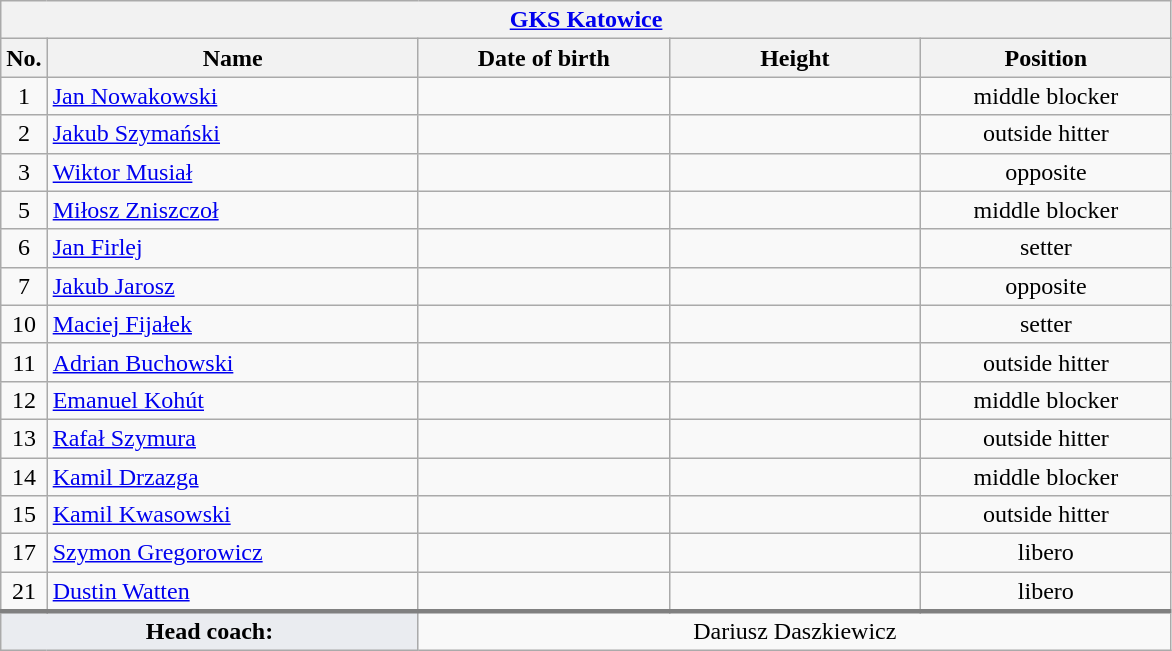<table class="wikitable collapsible collapsed" style="font-size:100%; text-align:center">
<tr>
<th colspan=5 style="width:30em"><a href='#'>GKS Katowice</a></th>
</tr>
<tr>
<th>No.</th>
<th style="width:15em">Name</th>
<th style="width:10em">Date of birth</th>
<th style="width:10em">Height</th>
<th style="width:10em">Position</th>
</tr>
<tr>
<td>1</td>
<td align=left> <a href='#'>Jan Nowakowski</a></td>
<td align=right></td>
<td></td>
<td>middle blocker</td>
</tr>
<tr>
<td>2</td>
<td align=left> <a href='#'>Jakub Szymański</a></td>
<td align=right></td>
<td></td>
<td>outside hitter</td>
</tr>
<tr>
<td>3</td>
<td align=left> <a href='#'>Wiktor Musiał</a></td>
<td align=right></td>
<td></td>
<td>opposite</td>
</tr>
<tr>
<td>5</td>
<td align=left> <a href='#'>Miłosz Zniszczoł</a></td>
<td align=right></td>
<td></td>
<td>middle blocker</td>
</tr>
<tr>
<td>6</td>
<td align=left> <a href='#'>Jan Firlej</a></td>
<td align=right></td>
<td></td>
<td>setter</td>
</tr>
<tr>
<td>7</td>
<td align=left> <a href='#'>Jakub Jarosz</a></td>
<td align=right></td>
<td></td>
<td>opposite</td>
</tr>
<tr>
<td>10</td>
<td align=left> <a href='#'>Maciej Fijałek</a></td>
<td align=right></td>
<td></td>
<td>setter</td>
</tr>
<tr>
<td>11</td>
<td align=left> <a href='#'>Adrian Buchowski</a></td>
<td align=right></td>
<td></td>
<td>outside hitter</td>
</tr>
<tr>
<td>12</td>
<td align=left> <a href='#'>Emanuel Kohút</a></td>
<td align=right></td>
<td></td>
<td>middle blocker</td>
</tr>
<tr>
<td>13</td>
<td align=left> <a href='#'>Rafał Szymura</a></td>
<td align=right></td>
<td></td>
<td>outside hitter</td>
</tr>
<tr>
<td>14</td>
<td align=left> <a href='#'>Kamil Drzazga</a></td>
<td align=right></td>
<td></td>
<td>middle blocker</td>
</tr>
<tr>
<td>15</td>
<td align=left> <a href='#'>Kamil Kwasowski</a></td>
<td align=right></td>
<td></td>
<td>outside hitter</td>
</tr>
<tr>
<td>17</td>
<td align=left> <a href='#'>Szymon Gregorowicz</a></td>
<td align=right></td>
<td></td>
<td>libero</td>
</tr>
<tr>
<td>21</td>
<td align=left> <a href='#'>Dustin Watten</a></td>
<td align=right></td>
<td></td>
<td>libero</td>
</tr>
<tr style="border-top: 3px solid grey">
<td colspan=2 style="background:#EAECF0"><strong>Head coach:</strong></td>
<td colspan=3> Dariusz Daszkiewicz</td>
</tr>
</table>
